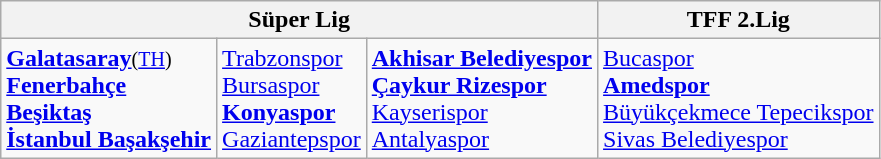<table class="wikitable">
<tr>
<th colspan=3>Süper Lig</th>
<th>TFF 2.Lig</th>
</tr>
<tr>
<td valign=top><strong><a href='#'>Galatasaray</a></strong><small>(<a href='#'>TH</a>)</small><br><strong><a href='#'>Fenerbahçe</a></strong><br><strong><a href='#'>Beşiktaş</a></strong><br><strong><a href='#'>İstanbul Başakşehir</a></strong></td>
<td valign=top><a href='#'>Trabzonspor</a><br><a href='#'>Bursaspor</a><br><strong><a href='#'>Konyaspor</a></strong><br><a href='#'>Gaziantepspor</a></td>
<td valign=top><strong><a href='#'>Akhisar Belediyespor</a></strong><br><strong><a href='#'>Çaykur Rizespor</a></strong><br><a href='#'>Kayserispor</a><br><a href='#'>Antalyaspor</a></td>
<td valign=top><a href='#'>Bucaspor</a><br><strong><a href='#'>Amedspor</a></strong><br><a href='#'>Büyükçekmece Tepecikspor</a><br><a href='#'>Sivas Belediyespor</a></td>
</tr>
</table>
